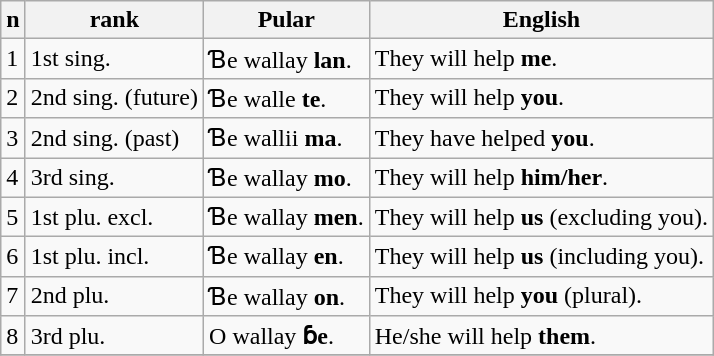<table class="wikitable">
<tr>
<th>n</th>
<th>rank</th>
<th>Pular</th>
<th>English</th>
</tr>
<tr>
<td>1</td>
<td>1st sing.</td>
<td>Ɓe wallay <strong>lan</strong>.</td>
<td>They will help <strong>me</strong>.</td>
</tr>
<tr>
<td>2</td>
<td>2nd sing. (future)</td>
<td>Ɓe walle <strong>te</strong>.</td>
<td>They will help <strong>you</strong>.</td>
</tr>
<tr>
<td>3</td>
<td>2nd sing. (past)</td>
<td>Ɓe wallii <strong>ma</strong>.</td>
<td>They have helped <strong>you</strong>.</td>
</tr>
<tr>
<td>4</td>
<td>3rd sing.</td>
<td>Ɓe wallay <strong>mo</strong>.</td>
<td>They will help <strong>him/her</strong>.</td>
</tr>
<tr>
<td>5</td>
<td>1st plu. excl.</td>
<td>Ɓe wallay <strong>men</strong>.</td>
<td>They will help <strong>us</strong> (excluding you).</td>
</tr>
<tr>
<td>6</td>
<td>1st plu. incl.</td>
<td>Ɓe wallay <strong>en</strong>.</td>
<td>They will help <strong>us</strong> (including you).</td>
</tr>
<tr>
<td>7</td>
<td>2nd plu.</td>
<td>Ɓe wallay <strong>on</strong>.</td>
<td>They will help <strong>you</strong> (plural).</td>
</tr>
<tr>
<td>8</td>
<td>3rd plu.</td>
<td>O wallay <strong>ɓe</strong>.</td>
<td>He/she will help <strong>them</strong>.</td>
</tr>
<tr>
</tr>
</table>
